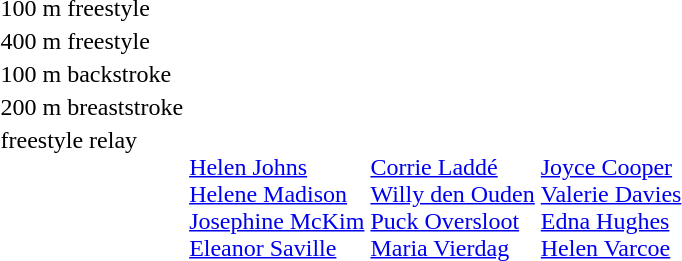<table>
<tr>
<td>100 m freestyle<br></td>
<td></td>
<td></td>
<td></td>
</tr>
<tr>
<td>400 m freestyle<br></td>
<td></td>
<td></td>
<td></td>
</tr>
<tr>
<td>100 m backstroke<br></td>
<td></td>
<td></td>
<td></td>
</tr>
<tr>
<td>200 m breaststroke<br></td>
<td></td>
<td></td>
<td></td>
</tr>
<tr valign=top>
<td> freestyle relay<br></td>
<td><br><a href='#'>Helen Johns</a><br><a href='#'>Helene Madison</a><br><a href='#'>Josephine McKim</a><br><a href='#'>Eleanor Saville</a></td>
<td><br><a href='#'>Corrie Laddé</a><br><a href='#'>Willy den Ouden</a><br><a href='#'>Puck Oversloot</a><br><a href='#'>Maria Vierdag</a></td>
<td><br><a href='#'>Joyce Cooper</a><br><a href='#'>Valerie Davies</a><br><a href='#'>Edna Hughes</a><br><a href='#'>Helen Varcoe</a></td>
</tr>
</table>
